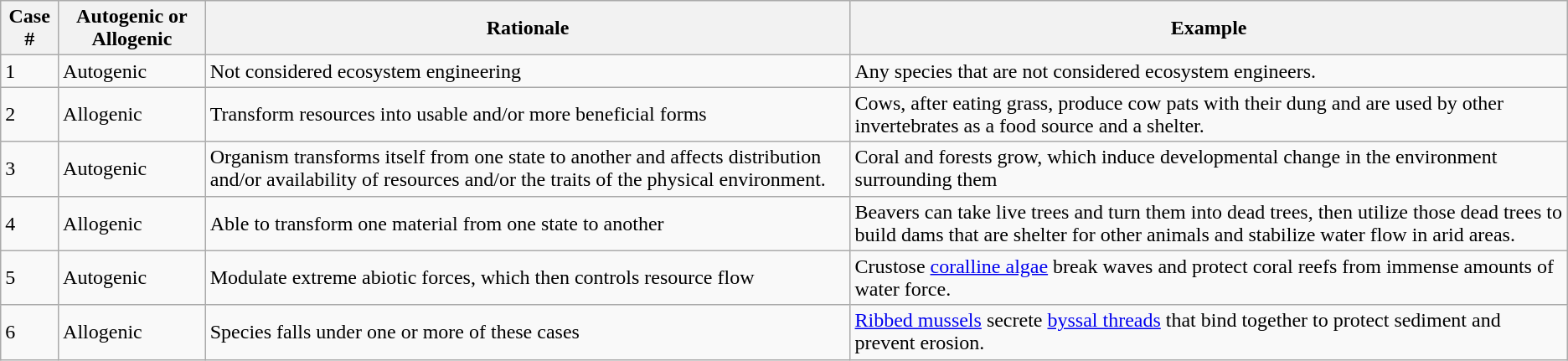<table class="wikitable">
<tr>
<th>Case #</th>
<th>Autogenic or Allogenic</th>
<th>Rationale</th>
<th>Example</th>
</tr>
<tr>
<td>1</td>
<td>Autogenic</td>
<td>Not considered ecosystem engineering</td>
<td>Any species that are not considered ecosystem engineers.</td>
</tr>
<tr>
<td>2</td>
<td>Allogenic</td>
<td>Transform resources into usable and/or more beneficial forms</td>
<td>Cows, after eating grass, produce cow pats with their dung and are used by other invertebrates as a food source and a shelter.</td>
</tr>
<tr>
<td>3</td>
<td>Autogenic</td>
<td>Organism transforms itself from one state to another and affects distribution and/or availability of resources and/or the traits of the physical environment.</td>
<td>Coral and forests grow, which induce developmental change in the environment surrounding them</td>
</tr>
<tr>
<td>4</td>
<td>Allogenic</td>
<td>Able to transform one material from one state to another</td>
<td>Beavers can take live trees and turn them into dead trees, then utilize those dead trees to build dams that are shelter for other animals and stabilize water flow in arid areas.</td>
</tr>
<tr>
<td>5</td>
<td>Autogenic</td>
<td>Modulate extreme abiotic forces, which then controls resource flow</td>
<td>Crustose <a href='#'>coralline algae</a> break waves and protect coral reefs from immense amounts of water force.</td>
</tr>
<tr>
<td>6</td>
<td>Allogenic</td>
<td>Species falls under one or more of these cases</td>
<td><a href='#'>Ribbed mussels</a> secrete <a href='#'>byssal threads</a> that bind together to protect sediment and prevent erosion.</td>
</tr>
</table>
